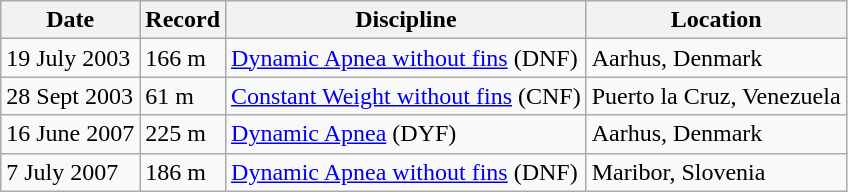<table class="wikitable">
<tr>
<th>Date</th>
<th>Record</th>
<th>Discipline</th>
<th>Location</th>
</tr>
<tr>
<td>19 July 2003</td>
<td>166 m</td>
<td><a href='#'>Dynamic Apnea without fins</a> (DNF)</td>
<td>Aarhus, Denmark</td>
</tr>
<tr>
<td>28 Sept 2003</td>
<td>61 m</td>
<td><a href='#'>Constant Weight without fins</a> (CNF)</td>
<td>Puerto la Cruz, Venezuela</td>
</tr>
<tr>
<td>16 June 2007</td>
<td>225 m</td>
<td><a href='#'>Dynamic Apnea</a> (DYF)</td>
<td>Aarhus, Denmark</td>
</tr>
<tr>
<td>7 July 2007</td>
<td>186 m</td>
<td><a href='#'>Dynamic Apnea without fins</a> (DNF)</td>
<td>Maribor, Slovenia</td>
</tr>
</table>
